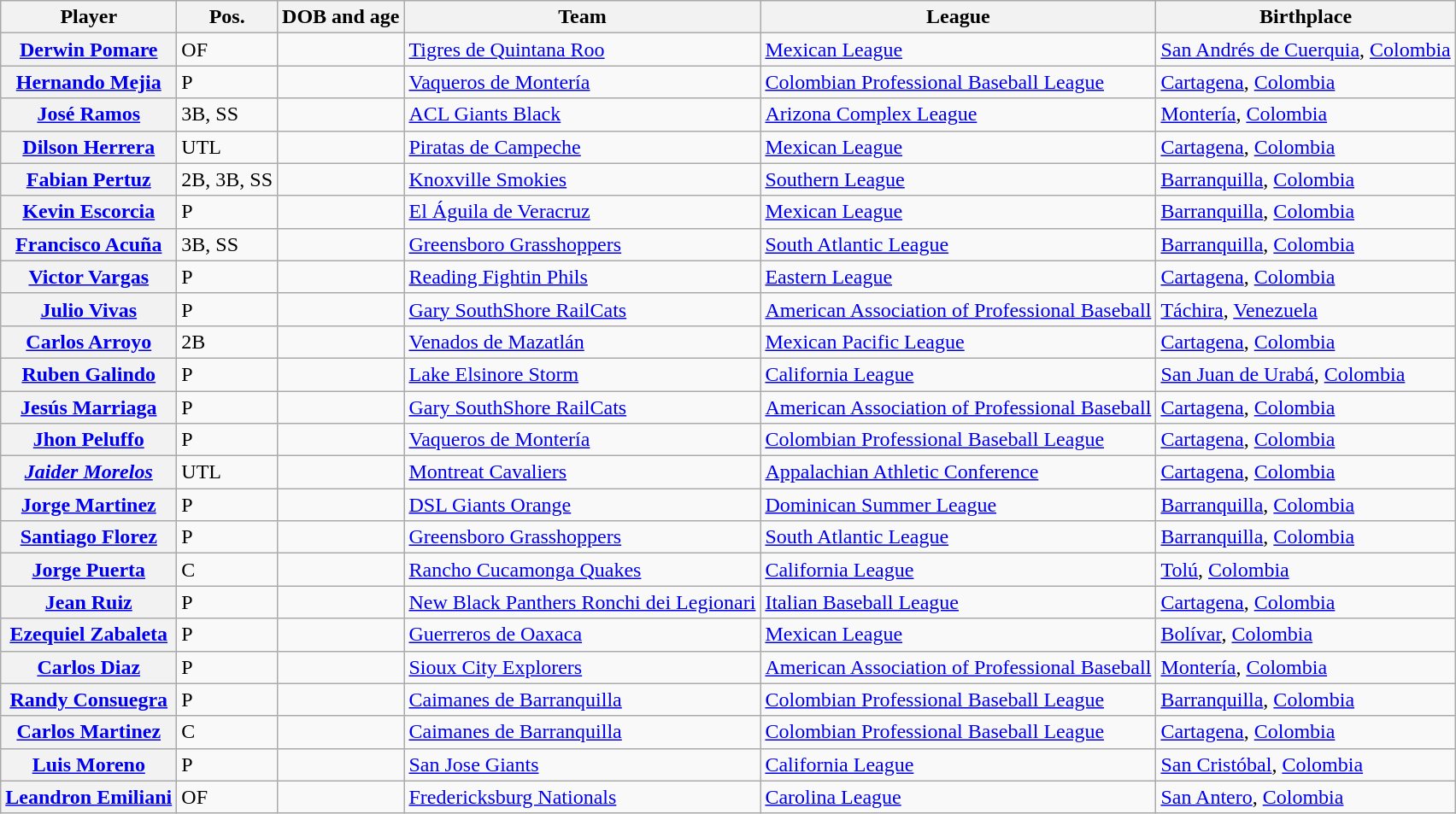<table class="wikitable sortable plainrowheaders">
<tr>
<th scope="col">Player</th>
<th scope="col">Pos.</th>
<th scope="col">DOB and age</th>
<th scope="col">Team</th>
<th scope="col">League</th>
<th scope="col">Birthplace</th>
</tr>
<tr>
<th scope="row"><a href='#'>Derwin Pomare</a></th>
<td>OF</td>
<td></td>
<td> <a href='#'>Tigres de Quintana Roo</a></td>
<td><a href='#'>Mexican League</a></td>
<td><a href='#'>San Andrés de Cuerquia</a>, <a href='#'>Colombia</a></td>
</tr>
<tr>
<th scope="row"><a href='#'>Hernando Mejia</a></th>
<td>P</td>
<td></td>
<td> <a href='#'>Vaqueros de Montería</a></td>
<td><a href='#'>Colombian Professional Baseball League</a></td>
<td><a href='#'>Cartagena</a>, <a href='#'>Colombia</a></td>
</tr>
<tr>
<th scope="row"><a href='#'>José Ramos</a></th>
<td>3B, SS</td>
<td></td>
<td> <a href='#'>ACL Giants Black</a></td>
<td><a href='#'>Arizona Complex League</a></td>
<td><a href='#'>Montería</a>, <a href='#'>Colombia</a></td>
</tr>
<tr>
<th scope="row"><a href='#'>Dilson Herrera</a></th>
<td>UTL</td>
<td></td>
<td> <a href='#'>Piratas de Campeche</a></td>
<td><a href='#'>Mexican League</a></td>
<td><a href='#'>Cartagena</a>, <a href='#'>Colombia</a></td>
</tr>
<tr>
<th scope="row"><a href='#'>Fabian Pertuz</a></th>
<td>2B, 3B, SS</td>
<td></td>
<td> <a href='#'>Knoxville Smokies</a></td>
<td><a href='#'>Southern League</a></td>
<td><a href='#'>Barranquilla</a>, <a href='#'>Colombia</a></td>
</tr>
<tr>
<th scope="row"><a href='#'>Kevin Escorcia</a></th>
<td>P</td>
<td></td>
<td> <a href='#'>El Águila de Veracruz</a></td>
<td><a href='#'>Mexican League</a></td>
<td><a href='#'>Barranquilla</a>, <a href='#'>Colombia</a></td>
</tr>
<tr>
<th scope="row"><a href='#'>Francisco Acuña</a></th>
<td>3B, SS</td>
<td></td>
<td> <a href='#'>Greensboro Grasshoppers</a></td>
<td><a href='#'>South Atlantic League</a></td>
<td><a href='#'>Barranquilla</a>, <a href='#'>Colombia</a></td>
</tr>
<tr>
<th scope="row"><a href='#'>Victor Vargas</a></th>
<td>P</td>
<td></td>
<td> <a href='#'>Reading Fightin Phils</a></td>
<td><a href='#'>Eastern League</a></td>
<td><a href='#'>Cartagena</a>, <a href='#'>Colombia</a></td>
</tr>
<tr>
<th scope="row"><a href='#'>Julio Vivas</a></th>
<td>P</td>
<td></td>
<td> <a href='#'>Gary SouthShore RailCats</a></td>
<td><a href='#'>American Association of Professional Baseball</a></td>
<td><a href='#'>Táchira</a>, <a href='#'>Venezuela</a></td>
</tr>
<tr>
<th scope="row"><a href='#'>Carlos Arroyo</a></th>
<td>2B</td>
<td></td>
<td> <a href='#'>Venados de Mazatlán</a></td>
<td><a href='#'>Mexican Pacific League</a></td>
<td><a href='#'>Cartagena</a>, <a href='#'>Colombia</a></td>
</tr>
<tr>
<th scope="row"><a href='#'>Ruben Galindo</a></th>
<td>P</td>
<td></td>
<td> <a href='#'>Lake Elsinore Storm</a></td>
<td><a href='#'>California League</a></td>
<td><a href='#'>San Juan de Urabá</a>, <a href='#'>Colombia</a></td>
</tr>
<tr>
<th scope="row"><a href='#'>Jesús Marriaga</a></th>
<td>P</td>
<td></td>
<td> <a href='#'>Gary SouthShore RailCats</a></td>
<td><a href='#'>American Association of Professional Baseball</a></td>
<td><a href='#'>Cartagena</a>, <a href='#'>Colombia</a></td>
</tr>
<tr>
<th scope="row"><a href='#'>Jhon Peluffo</a></th>
<td>P</td>
<td></td>
<td> <a href='#'>Vaqueros de Montería</a></td>
<td><a href='#'>Colombian Professional Baseball League</a></td>
<td><a href='#'>Cartagena</a>, <a href='#'>Colombia</a></td>
</tr>
<tr>
<th scope="row"><dfn><a href='#'>Jaider Morelos</a></dfn></th>
<td>UTL</td>
<td></td>
<td> <a href='#'>Montreat Cavaliers</a></td>
<td><a href='#'>Appalachian Athletic Conference</a></td>
<td><a href='#'>Cartagena</a>, <a href='#'>Colombia</a></td>
</tr>
<tr>
<th scope="row"><a href='#'>Jorge Martinez</a></th>
<td>P</td>
<td></td>
<td> <a href='#'>DSL Giants Orange</a></td>
<td><a href='#'>Dominican Summer League</a></td>
<td><a href='#'>Barranquilla</a>, <a href='#'>Colombia</a></td>
</tr>
<tr>
<th scope="row"><a href='#'>Santiago Florez</a></th>
<td>P</td>
<td></td>
<td> <a href='#'>Greensboro Grasshoppers</a></td>
<td><a href='#'>South Atlantic League</a></td>
<td><a href='#'>Barranquilla</a>, <a href='#'>Colombia</a></td>
</tr>
<tr>
<th scope="row"><a href='#'>Jorge Puerta</a></th>
<td>C</td>
<td></td>
<td> <a href='#'>Rancho Cucamonga Quakes</a></td>
<td><a href='#'>California League</a></td>
<td><a href='#'>Tolú</a>, <a href='#'>Colombia</a></td>
</tr>
<tr>
<th scope="row"><a href='#'>Jean Ruiz</a></th>
<td>P</td>
<td></td>
<td> <a href='#'>New Black Panthers Ronchi dei Legionari</a></td>
<td><a href='#'>Italian Baseball League</a></td>
<td><a href='#'>Cartagena</a>, <a href='#'>Colombia</a></td>
</tr>
<tr>
<th scope="row"><a href='#'>Ezequiel Zabaleta</a></th>
<td>P</td>
<td></td>
<td> <a href='#'>Guerreros de Oaxaca</a></td>
<td><a href='#'>Mexican League</a></td>
<td><a href='#'>Bolívar</a>, <a href='#'>Colombia</a></td>
</tr>
<tr>
<th scope="row"><a href='#'>Carlos Diaz</a></th>
<td>P</td>
<td></td>
<td> <a href='#'>Sioux City Explorers</a></td>
<td><a href='#'>American Association of Professional Baseball</a></td>
<td><a href='#'>Montería</a>, <a href='#'>Colombia</a></td>
</tr>
<tr>
<th scope="row"><a href='#'>Randy Consuegra</a></th>
<td>P</td>
<td></td>
<td> <a href='#'>Caimanes de Barranquilla</a></td>
<td><a href='#'>Colombian Professional Baseball League</a></td>
<td><a href='#'>Barranquilla</a>, <a href='#'>Colombia</a></td>
</tr>
<tr>
<th scope="row"><a href='#'>Carlos Martinez</a></th>
<td>C</td>
<td></td>
<td> <a href='#'>Caimanes de Barranquilla</a></td>
<td><a href='#'>Colombian Professional Baseball League</a></td>
<td><a href='#'>Cartagena</a>, <a href='#'>Colombia</a></td>
</tr>
<tr>
<th scope="row"><a href='#'>Luis Moreno</a></th>
<td>P</td>
<td></td>
<td> <a href='#'>San Jose Giants</a></td>
<td><a href='#'>California League</a></td>
<td><a href='#'>San Cristóbal</a>, <a href='#'>Colombia</a></td>
</tr>
<tr>
<th scope="row"><a href='#'>Leandron Emiliani</a></th>
<td>OF</td>
<td></td>
<td> <a href='#'>Fredericksburg Nationals</a></td>
<td><a href='#'>Carolina League</a></td>
<td><a href='#'>San Antero</a>, <a href='#'>Colombia</a></td>
</tr>
</table>
